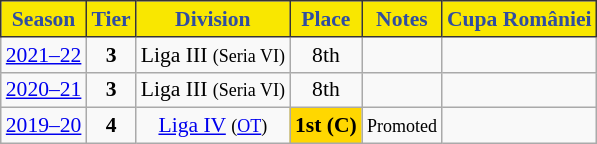<table class="wikitable" style="text-align:center; font-size:90%">
<tr>
<th style="background:#f9e700;color:#304da1;border:1px solid #373435;">Season</th>
<th style="background:#f9e700;color:#304da1;border:1px solid #373435;">Tier</th>
<th style="background:#f9e700;color:#304da1;border:1px solid #373435;">Division</th>
<th style="background:#f9e700;color:#304da1;border:1px solid #373435;">Place</th>
<th style="background:#f9e700;color:#304da1;border:1px solid #373435;">Notes</th>
<th style="background:#f9e700;color:#304da1;border:1px solid #373435;">Cupa României</th>
</tr>
<tr>
<td><a href='#'>2021–22</a></td>
<td><strong>3</strong></td>
<td>Liga III <small>(Seria VI)</small></td>
<td>8th</td>
<td></td>
<td></td>
</tr>
<tr>
<td><a href='#'>2020–21</a></td>
<td><strong>3</strong></td>
<td>Liga III <small>(Seria VI)</small></td>
<td>8th</td>
<td></td>
<td></td>
</tr>
<tr>
<td><a href='#'>2019–20</a></td>
<td><strong>4</strong></td>
<td><a href='#'>Liga IV</a> <small>(<a href='#'>OT</a>)</small></td>
<td align=center bgcolor=gold><strong>1st (C)</strong></td>
<td><small>Promoted</small></td>
<td></td>
</tr>
</table>
